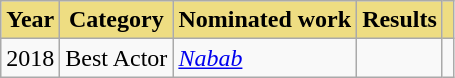<table class="wikitable" style="width=80%;">
<tr>
<th style="background:#EEDD82;">Year</th>
<th style="background:#EEDD82;">Category</th>
<th style="background:#EEDD82;">Nominated work</th>
<th style="background:#EEDD82;">Results</th>
<th style="background:#EEDD82;"></th>
</tr>
<tr>
<td>2018</td>
<td>Best Actor</td>
<td><em><a href='#'>Nabab</a></em></td>
<td></td>
<td></td>
</tr>
</table>
